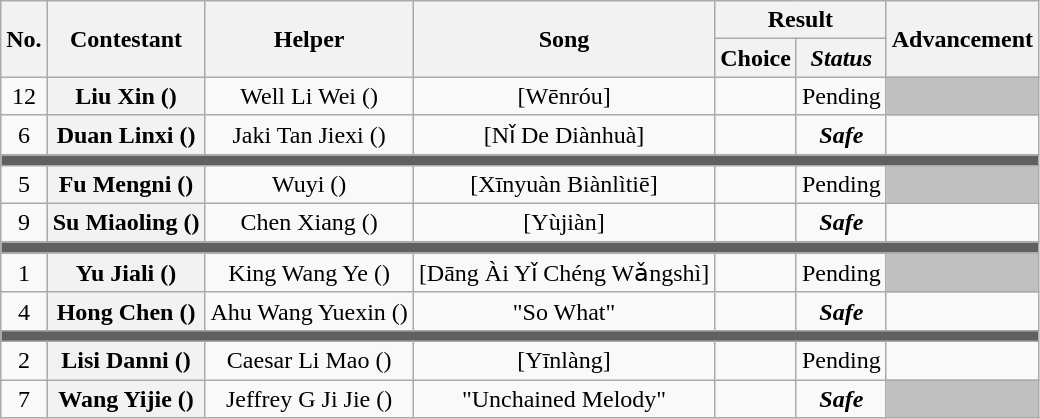<table class="wikitable plainrowheaders" style="text-align:center;">
<tr>
<th scope="col" rowspan="2">No.</th>
<th scope="col" rowspan="2">Contestant</th>
<th scope="col" rowspan="2">Helper</th>
<th scope="col" rowspan="2">Song</th>
<th scope="col" colspan="2">Result</th>
<th scope="col" rowspan="2">Advancement</th>
</tr>
<tr>
<th scope="col">Choice</th>
<th scope="col"><em>Status</em></th>
</tr>
<tr>
<td>12</td>
<th scope="row">Liu Xin ()</th>
<td>Well Li Wei ()</td>
<td> [Wēnróu]</td>
<td></td>
<td>Pending</td>
<td style = "background:#C0C0C0;"></td>
</tr>
<tr>
<td>6</td>
<th scope="row">Duan Linxi ()</th>
<td>Jaki Tan Jiexi ()</td>
<td> [Nǐ De Diànhuà]</td>
<td></td>
<td><strong><em>Safe</em></strong></td>
<td></td>
</tr>
<tr style = "background:#606060; height: 2pt">
<td colspan = "9"></td>
</tr>
<tr>
<td>5</td>
<th scope="row">Fu Mengni ()</th>
<td>Wuyi ()</td>
<td> [Xīnyuàn Biànlìtiē]</td>
<td></td>
<td>Pending</td>
<td style = "background:#C0C0C0;"></td>
</tr>
<tr>
<td>9</td>
<th scope="row">Su Miaoling ()</th>
<td>Chen Xiang ()</td>
<td> [Yùjiàn]</td>
<td></td>
<td><strong><em>Safe</em></strong></td>
<td></td>
</tr>
<tr style = "background:#606060; height: 2pt">
<td colspan = "9"></td>
</tr>
<tr>
<td>1</td>
<th scope="row">Yu Jiali ()</th>
<td>King Wang Ye ()</td>
<td> [Dāng Ài Yǐ Chéng Wǎngshì]</td>
<td></td>
<td>Pending</td>
<td style = "background:#C0C0C0;"></td>
</tr>
<tr>
<td>4</td>
<th scope="row">Hong Chen ()</th>
<td>Ahu Wang Yuexin ()</td>
<td>"So What"</td>
<td></td>
<td><strong><em>Safe</em></strong></td>
<td></td>
</tr>
<tr style = "background:#606060; height: 2pt">
<td colspan = "9"></td>
</tr>
<tr>
<td>2</td>
<th scope="row">Lisi Danni ()</th>
<td>Caesar Li Mao ()</td>
<td> [Yīnlàng]</td>
<td></td>
<td>Pending</td>
<td></td>
</tr>
<tr>
<td>7</td>
<th scope="row">Wang Yijie ()</th>
<td>Jeffrey G Ji Jie ()</td>
<td>"Unchained Melody"</td>
<td></td>
<td><strong><em>Safe</em></strong></td>
<td style = "background:#C0C0C0;"></td>
</tr>
</table>
